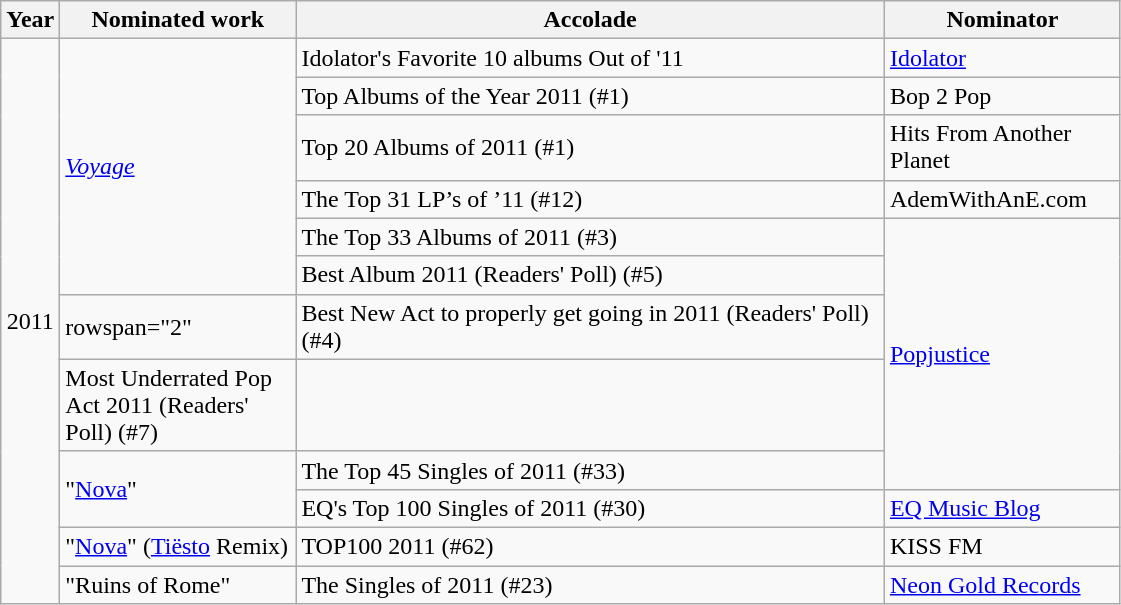<table class="wikitable">
<tr>
<th>Year</th>
<th width="150">Nominated work</th>
<th width="385">Accolade</th>
<th width="150">Nominator</th>
</tr>
<tr>
<td align="center" rowspan="12">2011</td>
<td rowspan="6"><em><a href='#'>Voyage</a></em></td>
<td>Idolator's Favorite 10 albums Out of '11</td>
<td><a href='#'>Idolator</a></td>
</tr>
<tr>
<td>Top Albums of the Year 2011 (#1)</td>
<td>Bop 2 Pop</td>
</tr>
<tr>
<td>Top 20 Albums of 2011 (#1)</td>
<td>Hits From Another Planet</td>
</tr>
<tr>
<td>The Top 31 LP’s of ’11 (#12)</td>
<td>AdemWithAnE.com</td>
</tr>
<tr>
<td>The Top 33 Albums of 2011 (#3)</td>
<td rowspan="5"><a href='#'>Popjustice</a></td>
</tr>
<tr>
<td>Best Album 2011 (Readers' Poll) (#5)</td>
</tr>
<tr>
<td>rowspan="2" </td>
<td>Best New Act to properly get going in 2011 (Readers' Poll) (#4)</td>
</tr>
<tr>
<td>Most Underrated Pop Act 2011 (Readers' Poll) (#7)</td>
</tr>
<tr>
<td rowspan="2">"<a href='#'>Nova</a>"</td>
<td>The Top 45 Singles of 2011 (#33)</td>
</tr>
<tr>
<td>EQ's Top 100 Singles of 2011 (#30)</td>
<td><a href='#'>EQ Music Blog</a></td>
</tr>
<tr>
<td>"<a href='#'>Nova</a>" (<a href='#'>Tiësto</a> Remix)</td>
<td>TOP100 2011 (#62)</td>
<td>KISS FM</td>
</tr>
<tr>
<td>"Ruins of Rome"</td>
<td>The Singles of 2011 (#23)</td>
<td><a href='#'>Neon Gold Records</a></td>
</tr>
</table>
